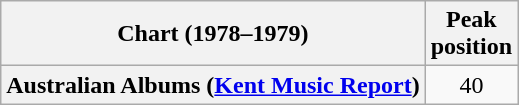<table class="wikitable plainrowheaders">
<tr>
<th scope="col">Chart (1978–1979)</th>
<th scope="col">Peak<br>position</th>
</tr>
<tr>
<th scope="row">Australian Albums (<a href='#'>Kent Music Report</a>)</th>
<td style="text-align:center;">40</td>
</tr>
</table>
